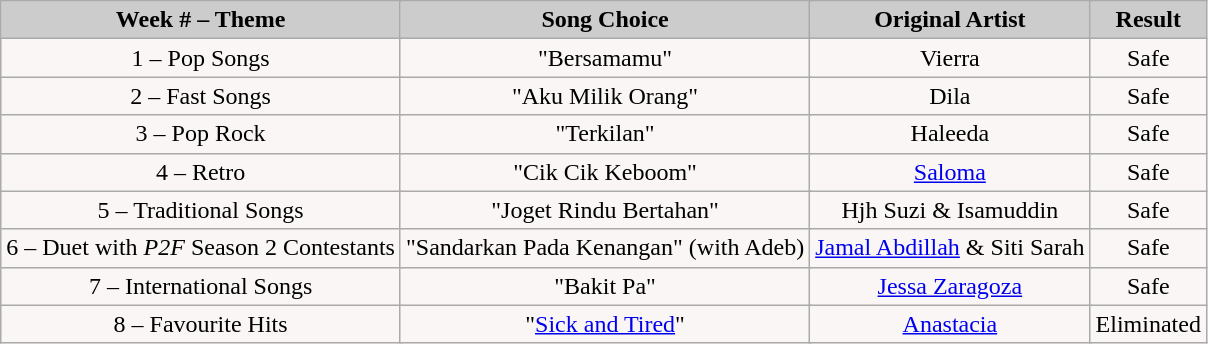<table class="wikitable" align="left">
<tr>
<td colspan="100" bgcolor="CCCCCC" align="Center"><strong>Week # – Theme</strong></td>
<td colspan="100" bgcolor="CCCCCC" align="Center"><strong>Song Choice</strong></td>
<td colspan="100" bgcolor="CCCCCC" align="Center"><strong>Original Artist</strong></td>
<td colspan="100" bgcolor="CCCCCC" align="Center"><strong>Result</strong></td>
</tr>
<tr>
<td colspan="100" align="center" bgcolor="FAF6F6">1 – Pop Songs</td>
<td colspan="100" align="center" bgcolor="FAF6F6">"Bersamamu"</td>
<td colspan="100" align="center" bgcolor="FAF6F6">Vierra</td>
<td colspan="100" align="center" bgcolor="FAF6F6">Safe</td>
</tr>
<tr>
<td colspan="100" align="center" bgcolor="FAF6F6">2 – Fast Songs</td>
<td colspan="100" align="center" bgcolor="FAF6F6">"Aku Milik Orang"</td>
<td colspan="100" align="center" bgcolor="FAF6F6">Dila</td>
<td colspan="100" align="center" bgcolor="FAF6F6">Safe</td>
</tr>
<tr>
<td colspan="100" align="center" bgcolor="FAF6F6">3 – Pop Rock</td>
<td colspan="100" align="center" bgcolor="FAF6F6">"Terkilan"</td>
<td colspan="100" align="center" bgcolor="FAF6F6">Haleeda</td>
<td colspan="100" align="center" bgcolor="FAF6F6">Safe</td>
</tr>
<tr>
<td colspan="100" align="center" bgcolor="FAF6F6">4 – Retro</td>
<td colspan="100" align="center" bgcolor="FAF6F6">"Cik Cik Keboom"</td>
<td colspan="100" align="center" bgcolor="FAF6F6"><a href='#'>Saloma</a></td>
<td colspan="100" align="center" bgcolor="FAF6F6">Safe</td>
</tr>
<tr>
<td colspan="100" align="center" bgcolor="FAF6F6">5 – Traditional Songs</td>
<td colspan="100" align="center" bgcolor="FAF6F6">"Joget Rindu Bertahan"</td>
<td colspan="100" align="center" bgcolor="FAF6F6">Hjh Suzi & Isamuddin</td>
<td colspan="100" align="center" bgcolor="FAF6F6">Safe</td>
</tr>
<tr>
<td colspan="100" align="center" bgcolor="FAF6F6">6 – Duet with <em>P2F</em> Season 2 Contestants</td>
<td colspan="100" align="center" bgcolor="FAF6F6">"Sandarkan Pada Kenangan" (with Adeb)</td>
<td colspan="100" align="center" bgcolor="FAF6F6"><a href='#'>Jamal Abdillah</a> & Siti Sarah</td>
<td colspan="100" align="center" bgcolor="FAF6F6">Safe</td>
</tr>
<tr>
<td colspan="100" align="center" bgcolor="FAF6F6">7 – International Songs</td>
<td colspan="100" align="center" bgcolor="FAF6F6">"Bakit Pa"</td>
<td colspan="100" align="center" bgcolor="FAF6F6"><a href='#'>Jessa Zaragoza</a></td>
<td colspan="100" align="center" bgcolor="FAF6F6">Safe</td>
</tr>
<tr>
<td colspan="100" align="center" bgcolor="FAF6F6">8 – Favourite Hits</td>
<td colspan="100" align="center" bgcolor="FAF6F6">"<a href='#'>Sick and Tired</a>"</td>
<td colspan="100" align="center" bgcolor="FAF6F6"><a href='#'>Anastacia</a></td>
<td colspan="100" align="center" bgcolor="FAF6F6">Eliminated</td>
</tr>
</table>
